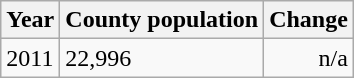<table class="wikitable">
<tr>
<th>Year</th>
<th>County population</th>
<th>Change</th>
</tr>
<tr>
<td>2011</td>
<td>22,996</td>
<td align="right">n/a</td>
</tr>
</table>
